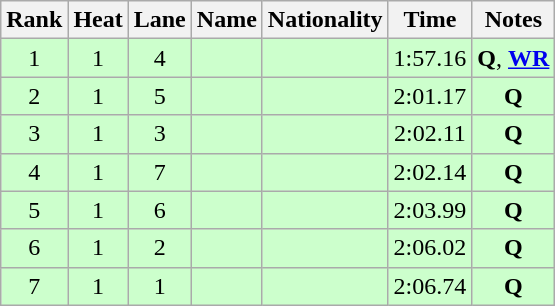<table class="wikitable sortable" style="text-align:center">
<tr>
<th>Rank</th>
<th>Heat</th>
<th>Lane</th>
<th>Name</th>
<th>Nationality</th>
<th>Time</th>
<th>Notes</th>
</tr>
<tr bgcolor=ccffcc>
<td>1</td>
<td>1</td>
<td>4</td>
<td align=left></td>
<td align=left></td>
<td>1:57.16</td>
<td><strong>Q</strong>, <strong><a href='#'>WR</a></strong></td>
</tr>
<tr bgcolor=ccffcc>
<td>2</td>
<td>1</td>
<td>5</td>
<td align=left></td>
<td align=left></td>
<td>2:01.17</td>
<td><strong>Q</strong></td>
</tr>
<tr bgcolor=ccffcc>
<td>3</td>
<td>1</td>
<td>3</td>
<td align=left></td>
<td align=left></td>
<td>2:02.11</td>
<td><strong>Q</strong></td>
</tr>
<tr bgcolor=ccffcc>
<td>4</td>
<td>1</td>
<td>7</td>
<td align=left></td>
<td align=left></td>
<td>2:02.14</td>
<td><strong>Q</strong></td>
</tr>
<tr bgcolor=ccffcc>
<td>5</td>
<td>1</td>
<td>6</td>
<td align=left></td>
<td align=left></td>
<td>2:03.99</td>
<td><strong>Q</strong></td>
</tr>
<tr bgcolor=ccffcc>
<td>6</td>
<td>1</td>
<td>2</td>
<td align=left></td>
<td align=left></td>
<td>2:06.02</td>
<td><strong>Q</strong></td>
</tr>
<tr bgcolor=ccffcc>
<td>7</td>
<td>1</td>
<td>1</td>
<td align=left></td>
<td align=left></td>
<td>2:06.74</td>
<td><strong>Q</strong></td>
</tr>
</table>
